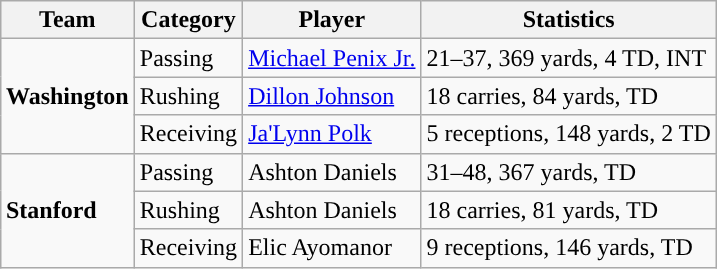<table class="wikitable" style="float: right;">
<tr>
<th>Team</th>
<th>Category</th>
<th>Player</th>
<th>Statistics</th>
</tr>
<tr>
<td rowspan=3><strong>Washington</strong></td>
<td>Passing</td>
<td><a href='#'>Michael Penix Jr.</a></td>
<td>21–37, 369 yards, 4 TD, INT</td>
</tr>
<tr>
<td>Rushing</td>
<td><a href='#'>Dillon Johnson</a></td>
<td>18 carries, 84 yards, TD</td>
</tr>
<tr>
<td>Receiving</td>
<td><a href='#'>Ja'Lynn Polk</a></td>
<td>5 receptions, 148 yards, 2 TD</td>
</tr>
<tr>
<td rowspan=3><strong>Stanford</strong></td>
<td>Passing</td>
<td>Ashton Daniels</td>
<td>31–48, 367 yards, TD</td>
</tr>
<tr>
<td>Rushing</td>
<td>Ashton Daniels</td>
<td>18 carries, 81 yards, TD</td>
</tr>
<tr>
<td>Receiving</td>
<td>Elic Ayomanor</td>
<td>9 receptions, 146 yards, TD</td>
</tr>
</table>
